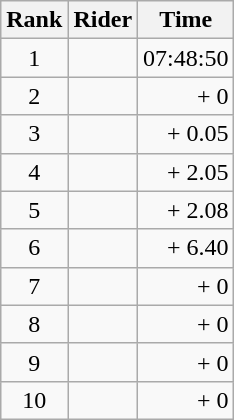<table class="wikitable">
<tr>
<th scope="col">Rank</th>
<th scope="col">Rider</th>
<th scope="col">Time</th>
</tr>
<tr>
<td style="text-align:center;">1</td>
<td></td>
<td style="text-align:right;">07:48:50</td>
</tr>
<tr>
<td style="text-align:center;">2</td>
<td></td>
<td style="text-align:right;">+ 0</td>
</tr>
<tr>
<td style="text-align:center;">3</td>
<td></td>
<td style="text-align:right;">+ 0.05</td>
</tr>
<tr>
<td style="text-align:center;">4</td>
<td></td>
<td style="text-align:right;">+ 2.05</td>
</tr>
<tr>
<td style="text-align:center;">5</td>
<td></td>
<td style="text-align:right;">+ 2.08</td>
</tr>
<tr>
<td style="text-align:center;">6</td>
<td></td>
<td style="text-align:right;">+ 6.40</td>
</tr>
<tr>
<td style="text-align:center;">7</td>
<td></td>
<td style="text-align:right;">+ 0</td>
</tr>
<tr>
<td style="text-align:center;">8</td>
<td></td>
<td style="text-align:right;">+ 0</td>
</tr>
<tr>
<td style="text-align:center;">9</td>
<td></td>
<td style="text-align:right;">+ 0</td>
</tr>
<tr>
<td style="text-align:center;">10</td>
<td></td>
<td style="text-align:right;">+ 0</td>
</tr>
</table>
